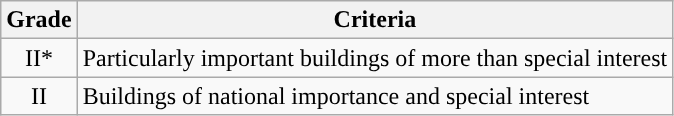<table class="wikitable">
<tr>
<th>Grade</th>
<th>Criteria</th>
</tr>
<tr>
<td align="center" >II*</td>
<td>Particularly important buildings of more than special interest</td>
</tr>
<tr>
<td align="center" >II</td>
<td>Buildings of national importance and special interest</td>
</tr>
</table>
